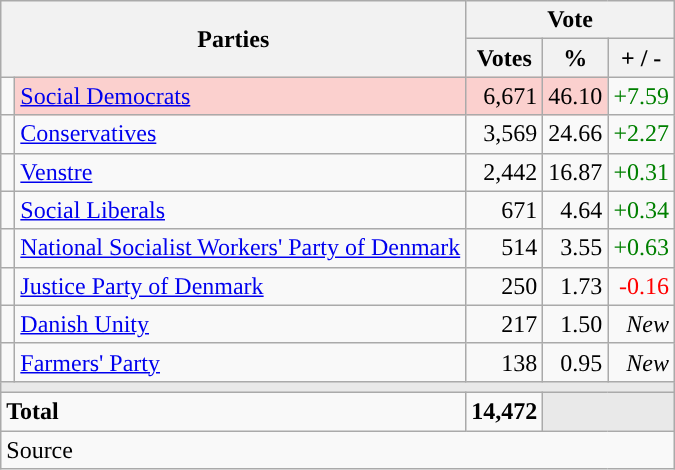<table class="wikitable" style="text-align:right;">
<tr>
<th style="text-align:centre;" rowspan="2" colspan="2" width="225">Parties</th>
<th colspan="3">Vote</th>
</tr>
<tr>
<th width="15">Votes</th>
<th width="15">%</th>
<th width="15">+ / -</th>
</tr>
<tr>
<td width="2" style="color:inherit;background:"></td>
<td bgcolor=#fbd0ce  align="left"><a href='#'>Social Democrats</a></td>
<td bgcolor=#fbd0ce>6,671</td>
<td bgcolor=#fbd0ce>46.10</td>
<td style=color:green;>+7.59</td>
</tr>
<tr>
<td width="2" style="color:inherit;background:"></td>
<td align="left"><a href='#'>Conservatives</a></td>
<td>3,569</td>
<td>24.66</td>
<td style=color:green;>+2.27</td>
</tr>
<tr>
<td width="2" style="color:inherit;background:"></td>
<td align="left"><a href='#'>Venstre</a></td>
<td>2,442</td>
<td>16.87</td>
<td style=color:green;>+0.31</td>
</tr>
<tr>
<td width="2" style="color:inherit;background:"></td>
<td align="left"><a href='#'>Social Liberals</a></td>
<td>671</td>
<td>4.64</td>
<td style=color:green;>+0.34</td>
</tr>
<tr>
<td width="2" style="color:inherit;background:"></td>
<td align="left"><a href='#'>National Socialist Workers' Party of Denmark</a></td>
<td>514</td>
<td>3.55</td>
<td style=color:green;>+0.63</td>
</tr>
<tr>
<td width="2" style="color:inherit;background:"></td>
<td align="left"><a href='#'>Justice Party of Denmark</a></td>
<td>250</td>
<td>1.73</td>
<td style=color:red;>-0.16</td>
</tr>
<tr>
<td width="2" style="color:inherit;background:"></td>
<td align="left"><a href='#'>Danish Unity</a></td>
<td>217</td>
<td>1.50</td>
<td><em>New</em></td>
</tr>
<tr>
<td width="2" style="color:inherit;background:"></td>
<td align="left"><a href='#'>Farmers' Party</a></td>
<td>138</td>
<td>0.95</td>
<td><em>New</em></td>
</tr>
<tr>
<td colspan="7" bgcolor="#E9E9E9"></td>
</tr>
<tr>
<td align="left" colspan="2"><strong>Total</strong></td>
<td><strong>14,472</strong></td>
<td bgcolor="#E9E9E9" colspan="2"></td>
</tr>
<tr>
<td align="left" colspan="6">Source</td>
</tr>
</table>
